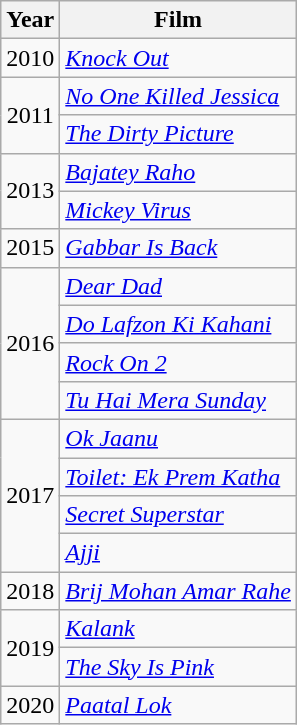<table class="wikitable">
<tr>
<th>Year</th>
<th>Film</th>
</tr>
<tr>
<td style="text-align:center;">2010</td>
<td><em><a href='#'>Knock Out</a></em></td>
</tr>
<tr>
<td style="text-align:center;" rowspan=2>2011</td>
<td><em><a href='#'>No One Killed Jessica</a></em></td>
</tr>
<tr>
<td><em><a href='#'>The Dirty Picture</a></em></td>
</tr>
<tr>
<td style="text-align:center;" rowspan=2>2013</td>
<td><em><a href='#'>Bajatey Raho</a></em></td>
</tr>
<tr>
<td><em><a href='#'>Mickey Virus</a></em></td>
</tr>
<tr>
<td style="text-align:center;">2015</td>
<td><em><a href='#'>Gabbar Is Back</a></em></td>
</tr>
<tr>
<td style="text-align:center;" rowspan=4>2016</td>
<td><em><a href='#'>Dear Dad</a></em></td>
</tr>
<tr>
<td><em><a href='#'>Do Lafzon Ki Kahani</a></em></td>
</tr>
<tr>
<td><em><a href='#'>Rock On 2</a></em></td>
</tr>
<tr>
<td><em><a href='#'>Tu Hai Mera Sunday</a></em></td>
</tr>
<tr>
<td style="text-align:center;" rowspan=4>2017</td>
<td><em><a href='#'>Ok Jaanu</a></em></td>
</tr>
<tr>
<td><em><a href='#'>Toilet: Ek Prem Katha</a></em></td>
</tr>
<tr>
<td><em><a href='#'>Secret Superstar</a></em></td>
</tr>
<tr>
<td><em><a href='#'>Ajji</a></em></td>
</tr>
<tr>
<td style="text-align:center;">2018</td>
<td><em><a href='#'>Brij Mohan Amar Rahe</a></em></td>
</tr>
<tr>
<td style="text-align:center;" rowspan=2>2019</td>
<td><em><a href='#'>Kalank</a></em></td>
</tr>
<tr>
<td><em><a href='#'>The Sky Is Pink</a></em></td>
</tr>
<tr>
<td>2020</td>
<td><em><a href='#'>Paatal Lok</a></em></td>
</tr>
</table>
